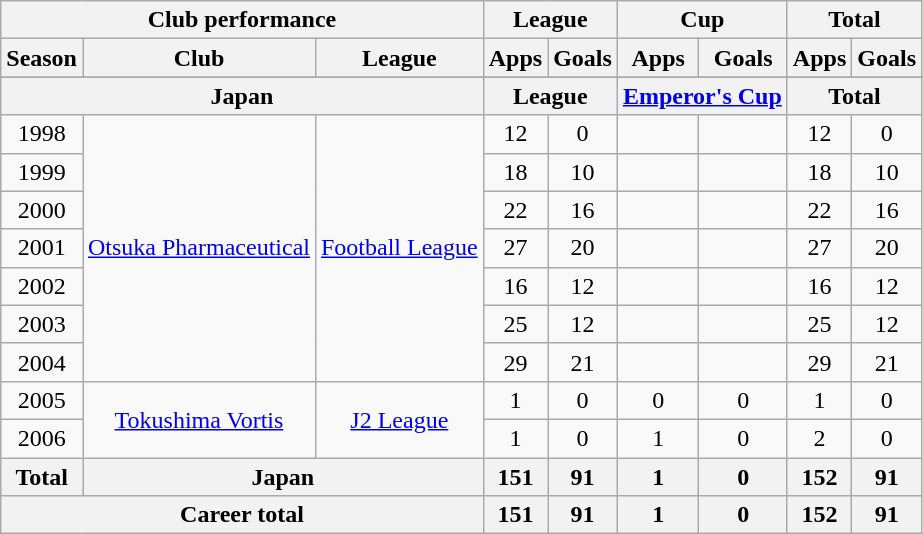<table class="wikitable" style="text-align:center">
<tr>
<th colspan=3>Club performance</th>
<th colspan=2>League</th>
<th colspan=2>Cup</th>
<th colspan=2>Total</th>
</tr>
<tr>
<th>Season</th>
<th>Club</th>
<th>League</th>
<th>Apps</th>
<th>Goals</th>
<th>Apps</th>
<th>Goals</th>
<th>Apps</th>
<th>Goals</th>
</tr>
<tr>
</tr>
<tr>
<th colspan=3>Japan</th>
<th colspan=2>League</th>
<th colspan=2><a href='#'>Emperor's Cup</a></th>
<th colspan=2>Total</th>
</tr>
<tr>
<td>1998</td>
<td rowspan="7"><a href='#'>Otsuka Pharmaceutical</a></td>
<td rowspan="7"><a href='#'>Football League</a></td>
<td>12</td>
<td>0</td>
<td></td>
<td></td>
<td>12</td>
<td>0</td>
</tr>
<tr>
<td>1999</td>
<td>18</td>
<td>10</td>
<td></td>
<td></td>
<td>18</td>
<td>10</td>
</tr>
<tr>
<td>2000</td>
<td>22</td>
<td>16</td>
<td></td>
<td></td>
<td>22</td>
<td>16</td>
</tr>
<tr>
<td>2001</td>
<td>27</td>
<td>20</td>
<td></td>
<td></td>
<td>27</td>
<td>20</td>
</tr>
<tr>
<td>2002</td>
<td>16</td>
<td>12</td>
<td></td>
<td></td>
<td>16</td>
<td>12</td>
</tr>
<tr>
<td>2003</td>
<td>25</td>
<td>12</td>
<td></td>
<td></td>
<td>25</td>
<td>12</td>
</tr>
<tr>
<td>2004</td>
<td>29</td>
<td>21</td>
<td></td>
<td></td>
<td>29</td>
<td>21</td>
</tr>
<tr>
<td>2005</td>
<td rowspan="2"><a href='#'>Tokushima Vortis</a></td>
<td rowspan="2"><a href='#'>J2 League</a></td>
<td>1</td>
<td>0</td>
<td>0</td>
<td>0</td>
<td>1</td>
<td>0</td>
</tr>
<tr>
<td>2006</td>
<td>1</td>
<td>0</td>
<td>1</td>
<td>0</td>
<td>2</td>
<td>0</td>
</tr>
<tr>
<th rowspan=1>Total</th>
<th colspan=2>Japan</th>
<th>151</th>
<th>91</th>
<th>1</th>
<th>0</th>
<th>152</th>
<th>91</th>
</tr>
<tr>
<th colspan=3>Career total</th>
<th>151</th>
<th>91</th>
<th>1</th>
<th>0</th>
<th>152</th>
<th>91</th>
</tr>
</table>
